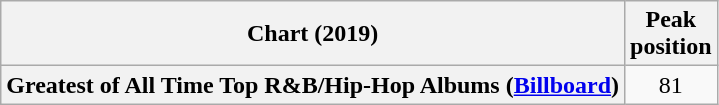<table class="wikitable sortable plainrowheaders">
<tr>
<th scope="col">Chart (2019)</th>
<th scope="col">Peak<br>position</th>
</tr>
<tr>
<th scope="row">Greatest of All Time Top R&B/Hip-Hop Albums (<a href='#'>Billboard</a>)</th>
<td style="text-align:center;">81</td>
</tr>
</table>
